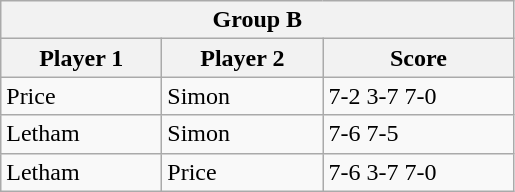<table class="wikitable">
<tr>
<th colspan="3">Group B</th>
</tr>
<tr>
<th width=100>Player 1</th>
<th width=100>Player 2</th>
<th width=120>Score</th>
</tr>
<tr>
<td>Price</td>
<td>Simon</td>
<td>7-2 3-7 7-0</td>
</tr>
<tr>
<td>Letham</td>
<td>Simon</td>
<td>7-6 7-5</td>
</tr>
<tr>
<td>Letham</td>
<td>Price</td>
<td>7-6 3-7 7-0</td>
</tr>
</table>
